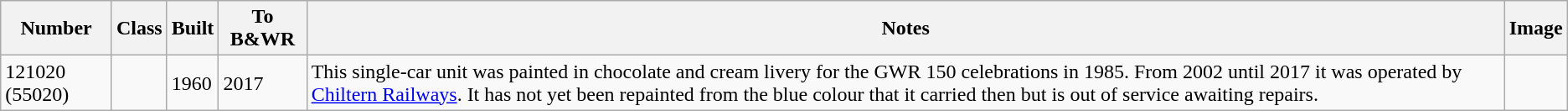<table class="wikitable">
<tr>
<th>Number</th>
<th>Class</th>
<th>Built</th>
<th>To B&WR</th>
<th>Notes</th>
<th>Image</th>
</tr>
<tr>
<td>121020 (55020)</td>
<td></td>
<td>1960</td>
<td>2017</td>
<td>This single-car unit was painted in chocolate and cream livery for the GWR 150 celebrations in 1985. From 2002 until 2017 it was operated by <a href='#'>Chiltern Railways</a>. It has not yet been repainted from the blue colour that it carried then but is out of service awaiting repairs.</td>
<td></td>
</tr>
</table>
